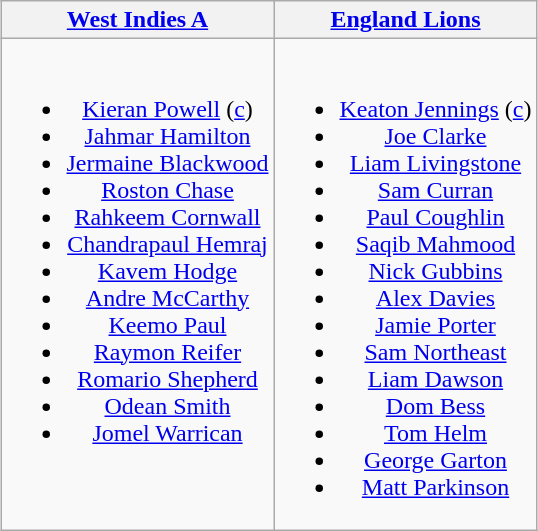<table class="wikitable" style="text-align:center; margin:auto">
<tr>
<th><a href='#'>West Indies A</a> </th>
<th><a href='#'>England Lions</a> </th>
</tr>
<tr style="vertical-align:top">
<td><br><ul><li><a href='#'>Kieran Powell</a> (<a href='#'>c</a>)</li><li><a href='#'>Jahmar Hamilton</a></li><li><a href='#'>Jermaine Blackwood</a></li><li><a href='#'>Roston Chase</a></li><li><a href='#'>Rahkeem Cornwall</a></li><li><a href='#'>Chandrapaul Hemraj</a></li><li><a href='#'>Kavem Hodge</a></li><li><a href='#'>Andre McCarthy</a></li><li><a href='#'>Keemo Paul</a></li><li><a href='#'>Raymon Reifer</a></li><li><a href='#'>Romario Shepherd</a></li><li><a href='#'>Odean Smith</a></li><li><a href='#'>Jomel Warrican</a></li></ul></td>
<td><br><ul><li><a href='#'>Keaton Jennings</a> (<a href='#'>c</a>)</li><li><a href='#'>Joe Clarke</a></li><li><a href='#'>Liam Livingstone</a></li><li><a href='#'>Sam Curran</a></li><li><a href='#'>Paul Coughlin</a></li><li><a href='#'>Saqib Mahmood</a></li><li><a href='#'>Nick Gubbins</a></li><li><a href='#'>Alex Davies</a></li><li><a href='#'>Jamie Porter</a></li><li><a href='#'>Sam Northeast</a></li><li><a href='#'>Liam Dawson</a></li><li><a href='#'>Dom Bess</a></li><li><a href='#'>Tom Helm</a></li><li><a href='#'>George Garton</a></li><li><a href='#'>Matt Parkinson</a></li></ul></td>
</tr>
</table>
